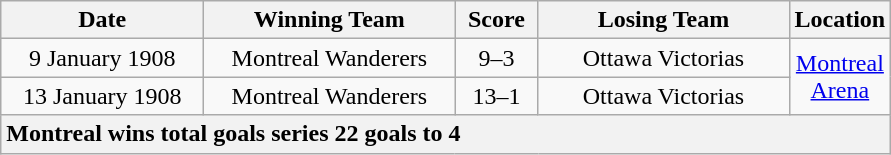<table class="wikitable" style="text-align:center;">
<tr>
<th style="width:8em">Date</th>
<th style="width:10em">Winning Team</th>
<th style="width:3em">Score</th>
<th style="width:10em">Losing Team</th>
<th style="width:3em">Location</th>
</tr>
<tr>
<td>9 January 1908</td>
<td>Montreal Wanderers</td>
<td>9–3</td>
<td>Ottawa Victorias</td>
<td rowspan="2"><a href='#'>Montreal Arena</a></td>
</tr>
<tr>
<td>13 January 1908</td>
<td>Montreal Wanderers</td>
<td>13–1</td>
<td>Ottawa Victorias</td>
</tr>
<tr>
<th colspan="5" style="text-align:left;">Montreal wins total goals series 22 goals to 4</th>
</tr>
</table>
